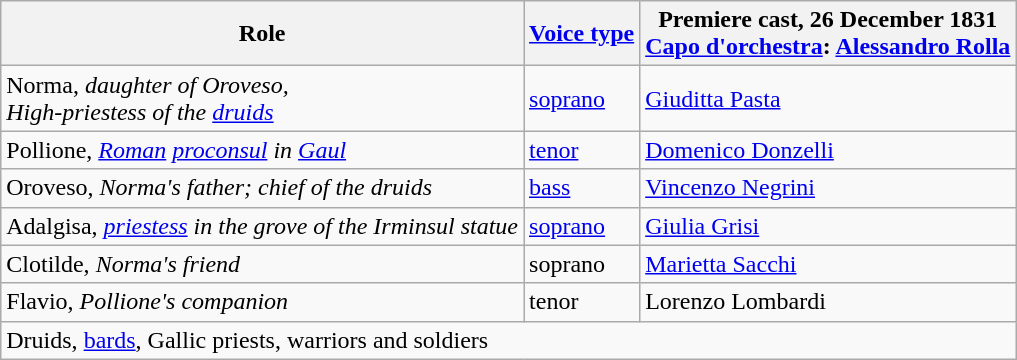<table class="wikitable">
<tr>
<th>Role</th>
<th><a href='#'>Voice type</a></th>
<th>Premiere cast, 26 December 1831<br><a href='#'>Capo d'orchestra</a>: <a href='#'>Alessandro Rolla</a></th>
</tr>
<tr>
<td>Norma, <em>daughter of Oroveso,<br>High-priestess of the <a href='#'>druids</a></em></td>
<td><a href='#'>soprano</a></td>
<td><a href='#'>Giuditta Pasta</a></td>
</tr>
<tr>
<td>Pollione, <em><a href='#'>Roman</a> <a href='#'>proconsul</a> in <a href='#'>Gaul</a></em></td>
<td><a href='#'>tenor</a></td>
<td><a href='#'>Domenico Donzelli</a></td>
</tr>
<tr>
<td>Oroveso, <em>Norma's father; chief of the druids</em></td>
<td><a href='#'>bass</a></td>
<td><a href='#'>Vincenzo Negrini</a></td>
</tr>
<tr>
<td>Adalgisa, <em><a href='#'>priestess</a> in the grove of the Irminsul statue</em></td>
<td><a href='#'>soprano</a></td>
<td><a href='#'>Giulia Grisi</a></td>
</tr>
<tr>
<td>Clotilde, <em>Norma's friend</em></td>
<td>soprano</td>
<td><a href='#'>Marietta Sacchi</a></td>
</tr>
<tr>
<td>Flavio, <em>Pollione's companion</em></td>
<td>tenor</td>
<td>Lorenzo Lombardi</td>
</tr>
<tr>
<td colspan="3">Druids, <a href='#'>bards</a>, Gallic priests, warriors and soldiers</td>
</tr>
</table>
